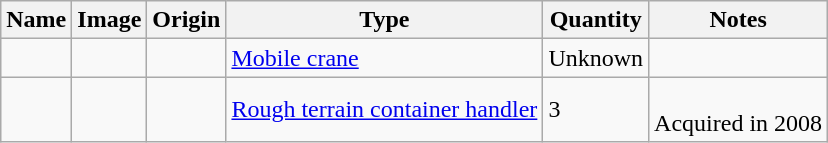<table class="wikitable">
<tr>
<th>Name</th>
<th>Image</th>
<th>Origin</th>
<th>Type</th>
<th>Quantity</th>
<th>Notes</th>
</tr>
<tr>
<td></td>
<td></td>
<td></td>
<td><a href='#'>Mobile crane</a></td>
<td>Unknown</td>
<td></td>
</tr>
<tr>
<td></td>
<td></td>
<td></td>
<td><a href='#'>Rough terrain container handler</a></td>
<td>3</td>
<td><br>Acquired in 2008</td>
</tr>
</table>
